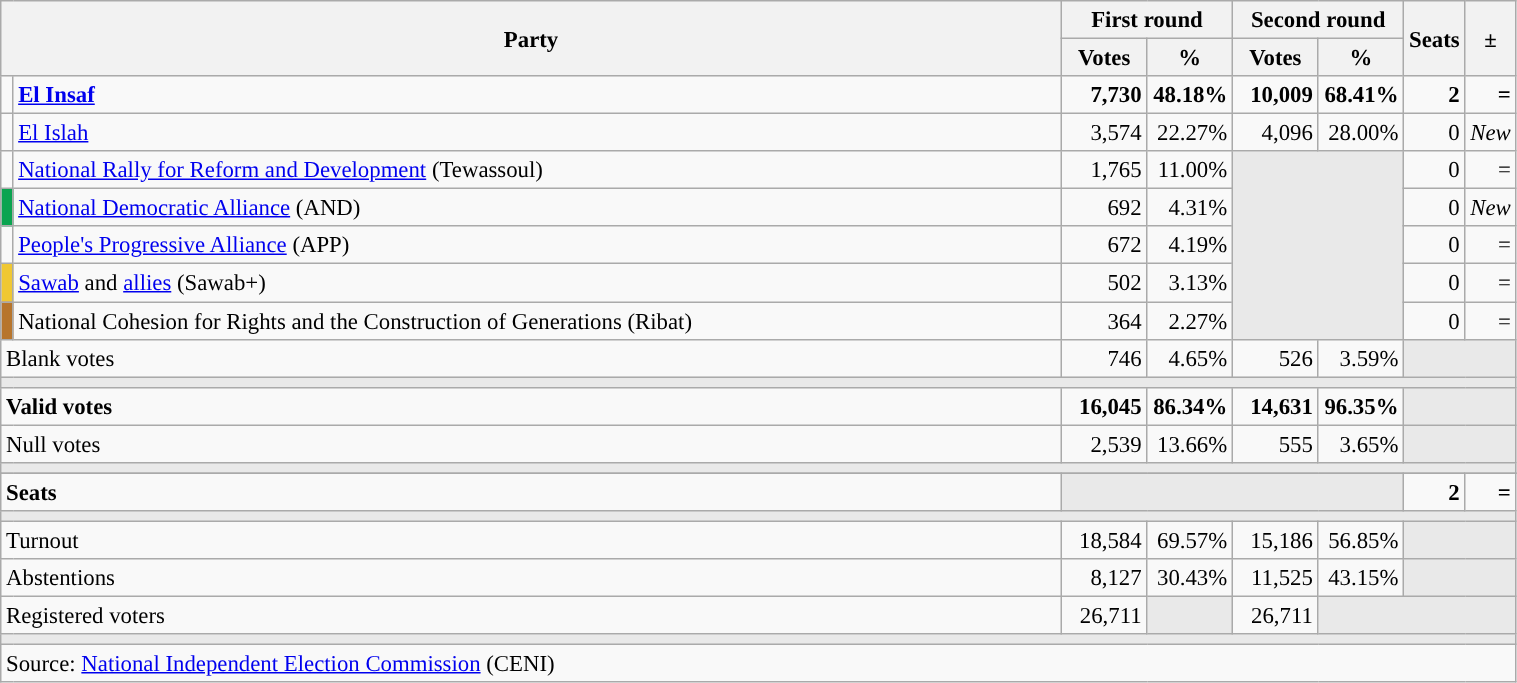<table class="wikitable" style="text-align:right;font-size:95%;">
<tr>
<th rowspan="2" colspan="2" width="700">Party</th>
<th colspan="2">First round</th>
<th colspan="2">Second round</th>
<th rowspan="2" width="25">Seats</th>
<th rowspan="2" width="20">±</th>
</tr>
<tr>
<th width="50">Votes</th>
<th width="50">%</th>
<th width="50">Votes</th>
<th width="50">%</th>
</tr>
<tr>
<td width="1" style="color:inherit;background:"></td>
<td style="text-align:left;"><strong><a href='#'>El Insaf</a></strong></td>
<td><strong>7,730</strong></td>
<td><strong>48.18%</strong></td>
<td><strong>10,009</strong></td>
<td><strong>68.41%</strong></td>
<td><strong>2</strong></td>
<td><strong>=</strong></td>
</tr>
<tr>
<td width="1" style="color:inherit;background:"></td>
<td style="text-align:left;"><a href='#'>El Islah</a></td>
<td>3,574</td>
<td>22.27%</td>
<td>4,096</td>
<td>28.00%</td>
<td>0</td>
<td><em>New</em></td>
</tr>
<tr>
<td width="1" style="color:inherit;background:"></td>
<td style="text-align:left;"><a href='#'>National Rally for Reform and Development</a> (Tewassoul)</td>
<td>1,765</td>
<td>11.00%</td>
<td colspan="2" rowspan="5" style="background:#E9E9E9;"></td>
<td>0</td>
<td>=</td>
</tr>
<tr>
<td width="1" style="color:inherit;background:#0AA450;"></td>
<td style="text-align:left;"><a href='#'>National Democratic Alliance</a> (AND)</td>
<td>692</td>
<td>4.31%</td>
<td>0</td>
<td><em>New</em></td>
</tr>
<tr>
<td width="1" style="color:inherit;background:"></td>
<td style="text-align:left;"><a href='#'>People's Progressive Alliance</a> (APP)</td>
<td>672</td>
<td>4.19%</td>
<td>0</td>
<td>=</td>
</tr>
<tr>
<td width="1" style="color:inherit;background:#F0C832;"></td>
<td style="text-align:left;"><a href='#'>Sawab</a> and <a href='#'>allies</a> (Sawab+)</td>
<td>502</td>
<td>3.13%</td>
<td>0</td>
<td>=</td>
</tr>
<tr>
<td width="1" style="color:inherit;background:#B7752C;"></td>
<td style="text-align:left;">National Cohesion for Rights and the Construction of Generations (Ribat)</td>
<td>364</td>
<td>2.27%</td>
<td>0</td>
<td>=</td>
</tr>
<tr>
<td colspan="2" style="text-align:left;">Blank votes</td>
<td>746</td>
<td>4.65%</td>
<td>526</td>
<td>3.59%</td>
<td colspan="2" style="background:#E9E9E9;"></td>
</tr>
<tr>
<td colspan="8" style="background:#E9E9E9;"></td>
</tr>
<tr style="font-weight:bold;">
<td colspan="2" style="text-align:left;">Valid votes</td>
<td>16,045</td>
<td>86.34%</td>
<td>14,631</td>
<td>96.35%</td>
<td colspan="2" style="background:#E9E9E9;"></td>
</tr>
<tr>
<td colspan="2" style="text-align:left;">Null votes</td>
<td>2,539</td>
<td>13.66%</td>
<td>555</td>
<td>3.65%</td>
<td colspan="2" style="background:#E9E9E9;"></td>
</tr>
<tr>
<td colspan="8" style="background:#E9E9E9;"></td>
</tr>
<tr>
</tr>
<tr style="font-weight:bold;">
<td colspan="2" style="text-align:left;">Seats</td>
<td colspan="4" style="background:#E9E9E9;"></td>
<td>2</td>
<td>=</td>
</tr>
<tr>
<td colspan="8" style="background:#E9E9E9;"></td>
</tr>
<tr>
<td colspan="2" style="text-align:left;">Turnout</td>
<td>18,584</td>
<td>69.57%</td>
<td>15,186</td>
<td>56.85%</td>
<td colspan="2" style="background:#E9E9E9;"></td>
</tr>
<tr>
<td colspan="2" style="text-align:left;">Abstentions</td>
<td>8,127</td>
<td>30.43%</td>
<td>11,525</td>
<td>43.15%</td>
<td colspan="2" style="background:#E9E9E9;"></td>
</tr>
<tr>
<td colspan="2" style="text-align:left;">Registered voters</td>
<td>26,711</td>
<td style="color:inherit;background:#E9E9E9;"></td>
<td>26,711</td>
<td colspan="3" style="background:#E9E9E9;"></td>
</tr>
<tr>
<td colspan="8" style="background:#E9E9E9;"></td>
</tr>
<tr>
<td colspan="8" style="text-align:left;">Source: <a href='#'>National Independent Election Commission</a> (CENI)</td>
</tr>
</table>
